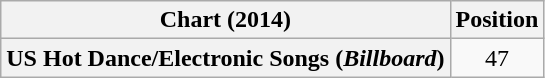<table class="wikitable plainrowheaders" style="text-align:center">
<tr>
<th scope="col">Chart (2014)</th>
<th scope="col">Position</th>
</tr>
<tr>
<th scope="row">US Hot Dance/Electronic Songs (<em>Billboard</em>)</th>
<td>47</td>
</tr>
</table>
